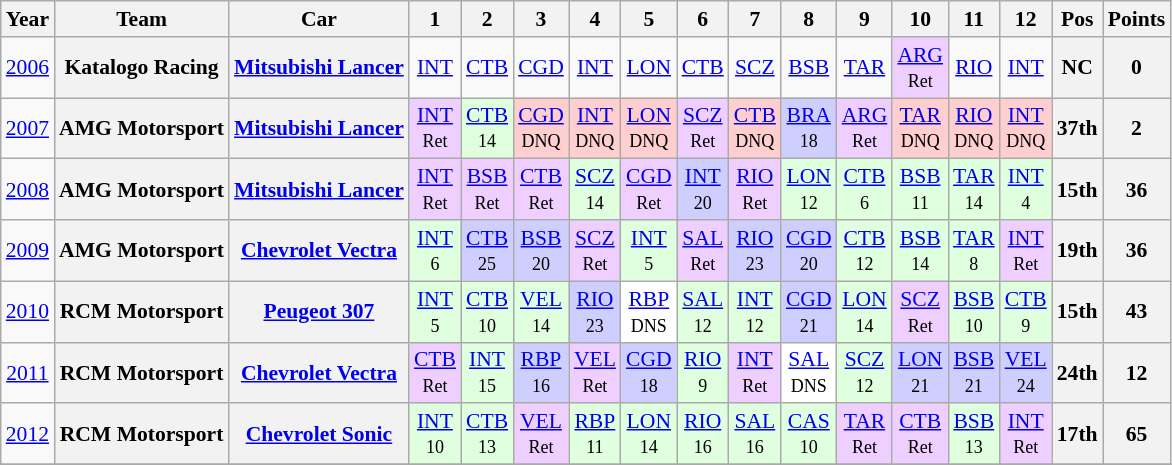<table class="wikitable" border="1" style="text-align:center; font-size:90%;">
<tr>
<th>Year</th>
<th>Team</th>
<th>Car</th>
<th>1</th>
<th>2</th>
<th>3</th>
<th>4</th>
<th>5</th>
<th>6</th>
<th>7</th>
<th>8</th>
<th>9</th>
<th>10</th>
<th>11</th>
<th>12</th>
<th>Pos</th>
<th>Points</th>
</tr>
<tr>
<td><a href='#'>2006</a></td>
<th>Katalogo Racing</th>
<th><a href='#'>Mitsubishi Lancer</a></th>
<td><a href='#'>INT</a><br><small></small></td>
<td><a href='#'>CTB</a><br><small></small></td>
<td><a href='#'>CGD</a><br><small></small></td>
<td><a href='#'>INT</a><br><small></small></td>
<td><a href='#'>LON</a><br><small></small></td>
<td><a href='#'>CTB</a><br><small></small></td>
<td><a href='#'>SCZ</a><br><small></small></td>
<td><a href='#'>BSB</a><br><small></small></td>
<td><a href='#'>TAR</a><br><small></small></td>
<td style="background:#efcfff;"><a href='#'>ARG</a><br><small>Ret</small></td>
<td><a href='#'>RIO</a><br><small></small></td>
<td><a href='#'>INT</a><br><small></small></td>
<th>NC</th>
<th>0</th>
</tr>
<tr>
<td><a href='#'>2007</a></td>
<th>AMG Motorsport</th>
<th><a href='#'>Mitsubishi Lancer</a></th>
<td style="background:#efcfff;"><a href='#'>INT</a><br><small>Ret</small></td>
<td style="background:#dfffdf;"><a href='#'>CTB</a><br><small>14</small></td>
<td style="background:#ffcfcf;"><a href='#'>CGD</a><br><small>DNQ</small></td>
<td style="background:#ffcfcf;"><a href='#'>INT</a><br><small>DNQ</small></td>
<td style="background:#ffcfcf;"><a href='#'>LON</a><br><small>DNQ</small></td>
<td style="background:#efcfff;"><a href='#'>SCZ</a><br><small>Ret</small></td>
<td style="background:#ffcfcf;"><a href='#'>CTB</a><br><small>DNQ</small></td>
<td style="background:#cfcfff;"><a href='#'>BRA</a><br><small>18</small></td>
<td style="background:#efcfff;"><a href='#'>ARG</a><br><small>Ret</small></td>
<td style="background:#ffcfcf;"><a href='#'>TAR</a><br><small>DNQ</small></td>
<td style="background:#ffcfcf;"><a href='#'>RIO</a><br><small>DNQ</small></td>
<td style="background:#ffcfcf;"><a href='#'>INT</a><br><small>DNQ</small></td>
<th>37th</th>
<th>2</th>
</tr>
<tr>
<td><a href='#'>2008</a></td>
<th>AMG Motorsport</th>
<th><a href='#'>Mitsubishi Lancer</a></th>
<td style="background:#efcfff;"><a href='#'>INT</a><br><small>Ret</small></td>
<td style="background:#efcfff;"><a href='#'>BSB</a><br><small>Ret</small></td>
<td style="background:#efcfff;"><a href='#'>CTB</a><br><small>Ret</small></td>
<td style="background:#dfffdf;"><a href='#'>SCZ</a><br><small>14</small></td>
<td style="background:#efcfff;"><a href='#'>CGD</a><br><small>Ret</small></td>
<td style="background:#cfcfff;"><a href='#'>INT</a><br><small>20</small></td>
<td style="background:#efcfff;"><a href='#'>RIO</a><br><small>Ret</small></td>
<td style="background:#dfffdf;"><a href='#'>LON</a><br><small>12</small></td>
<td style="background:#dfffdf;"><a href='#'>CTB</a><br><small>6</small></td>
<td style="background:#dfffdf;"><a href='#'>BSB</a><br><small>11</small></td>
<td style="background:#dfffdf;"><a href='#'>TAR</a><br><small>14</small></td>
<td style="background:#dfffdf;"><a href='#'>INT</a><br><small>4</small></td>
<th>15th</th>
<th>36</th>
</tr>
<tr>
<td><a href='#'>2009</a></td>
<th>AMG Motorsport</th>
<th><a href='#'>Chevrolet Vectra</a></th>
<td style="background:#dfffdf;"><a href='#'>INT</a><br><small>6</small></td>
<td style="background:#cfcfff;"><a href='#'>CTB</a><br><small>25</small></td>
<td style="background:#cfcfff;"><a href='#'>BSB</a><br><small>20</small></td>
<td style="background:#efcfff;"><a href='#'>SCZ</a><br><small>Ret</small></td>
<td style="background:#dfffdf;"><a href='#'>INT</a><br><small>5</small></td>
<td style="background:#efcfff;"><a href='#'>SAL</a><br><small>Ret</small></td>
<td style="background:#cfcfff;"><a href='#'>RIO</a><br><small>23</small></td>
<td style="background:#cfcfff;"><a href='#'>CGD</a><br><small>20</small></td>
<td style="background:#dfffdf;"><a href='#'>CTB</a><br><small>12</small></td>
<td style="background:#dfffdf;"><a href='#'>BSB</a><br><small>14</small></td>
<td style="background:#dfffdf;"><a href='#'>TAR</a><br><small>8</small></td>
<td style="background:#efcfff;"><a href='#'>INT</a><br><small>Ret</small></td>
<th>19th</th>
<th>36</th>
</tr>
<tr>
<td><a href='#'>2010</a></td>
<th>RCM Motorsport</th>
<th><a href='#'>Peugeot 307</a></th>
<td style="background:#dfffdf;"><a href='#'>INT</a><br><small>5</small></td>
<td style="background:#dfffdf;"><a href='#'>CTB</a><br><small>10</small></td>
<td style="background:#dfffdf;"><a href='#'>VEL</a><br><small>14</small></td>
<td style="background:#cfcfff;"><a href='#'>RIO</a><br><small>23</small></td>
<td style="background:#ffffff;"><a href='#'>RBP</a><br><small>DNS</small></td>
<td style="background:#DFFFDF;"><a href='#'>SAL</a><br><small>12</small></td>
<td style="background:#DFFFDF;"><a href='#'>INT</a><br><small>12</small></td>
<td style="background:#cfcfff;"><a href='#'>CGD</a><br><small>21</small></td>
<td style="background:#dfffdf;"><a href='#'>LON</a><br><small>14</small></td>
<td style="background:#efcfff;"><a href='#'>SCZ</a><br><small>Ret</small></td>
<td style="background:#DFFFDF;"><a href='#'>BSB</a><br><small>10</small></td>
<td style="background:#DFFFDF;"><a href='#'>CTB</a><br><small>9</small></td>
<th>15th</th>
<th>43</th>
</tr>
<tr>
<td><a href='#'>2011</a></td>
<th>RCM Motorsport</th>
<th><a href='#'>Chevrolet Vectra</a></th>
<td style="background:#efcfff;"><a href='#'>CTB</a><br><small>Ret</small></td>
<td style="background:#dfffdf;"><a href='#'>INT</a><br><small>15</small></td>
<td style="background:#cfcfff;"><a href='#'>RBP</a><br><small>16</small></td>
<td style="background:#efcfff;"><a href='#'>VEL</a><br><small>Ret</small></td>
<td style="background:#cfcfff;"><a href='#'>CGD</a><br><small>18</small></td>
<td style="background:#DFFFDF;"><a href='#'>RIO</a><br><small>9</small></td>
<td style="background:#efcfff;"><a href='#'>INT</a><br><small>Ret</small></td>
<td style="background:#ffffff;"><a href='#'>SAL</a><br><small>DNS</small></td>
<td style="background:#dfffdf;"><a href='#'>SCZ</a><br><small>12</small></td>
<td style="background:#cfcfff;"><a href='#'>LON</a><br><small>21</small></td>
<td style="background:#cfcfff;"><a href='#'>BSB</a><br><small>21</small></td>
<td style="background:#cfcfff;"><a href='#'>VEL</a><br><small>24</small></td>
<th>24th</th>
<th>12</th>
</tr>
<tr>
<td><a href='#'>2012</a></td>
<th>RCM Motorsport</th>
<th><a href='#'>Chevrolet Sonic</a></th>
<td style="background:#dfffdf;"><a href='#'>INT</a><br><small>10</small></td>
<td style="background:#dfffdf;"><a href='#'>CTB</a><br><small>13</small></td>
<td style="background:#efcfff;"><a href='#'>VEL</a><br><small>Ret</small></td>
<td style="background:#dfffdf;"><a href='#'>RBP</a><br><small>11</small></td>
<td style="background:#dfffdf;"><a href='#'>LON</a><br><small>14</small></td>
<td style="background:#dfffdf;"><a href='#'>RIO</a><br><small>16</small></td>
<td style="background:#dfffdf;"><a href='#'>SAL</a><br><small>16</small></td>
<td style="background:#dfffdf;"><a href='#'>CAS</a><br><small>10</small></td>
<td style="background:#efcfff;"><a href='#'>TAR</a><br><small>Ret</small></td>
<td style="background:#efcfff;"><a href='#'>CTB</a><br><small>Ret</small></td>
<td style="background:#dfffdf;"><a href='#'>BSB</a><br><small>13</small></td>
<td style="background:#efcfff;"><a href='#'>INT</a><br><small>Ret</small></td>
<th>17th</th>
<th>65</th>
</tr>
<tr>
</tr>
</table>
